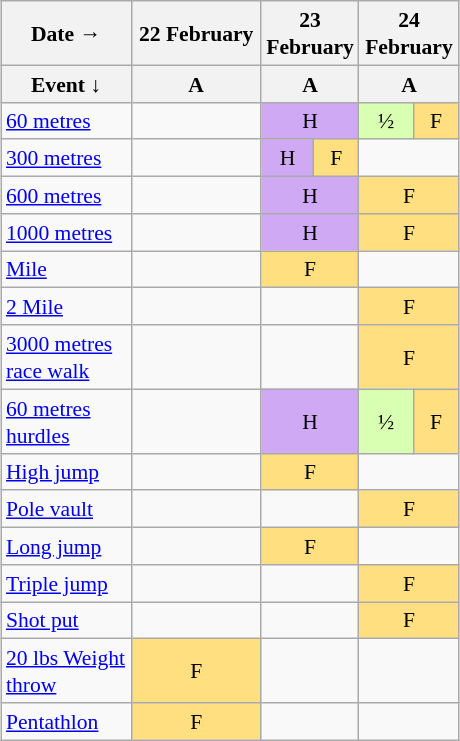<table class="wikitable" style="margin:0.5em auto; font-size:90%; line-height:1.25em;">
<tr align="center">
<th width="80px" colspan=1>Date   →</th>
<th width="40px" colspan=1>22 February</th>
<th width="40px" colspan=2>23 February</th>
<th width="40px" colspan=2>24 February</th>
</tr>
<tr>
<th>Event ↓</th>
<th width="80px">A</th>
<th width="40px" colspan=2>A</th>
<th width="60px" colspan=2>A</th>
</tr>
<tr align="center">
<td align="left"><a href='#'>60 metres</a></td>
<td></td>
<td bgcolor="#D0A9F5" colspan=2>H</td>
<td bgcolor="#D9FFB2" colspan=1>½</td>
<td bgcolor="#FFDF80" colspan=1>F</td>
</tr>
<tr align="center">
<td align="left"><a href='#'>300 metres</a></td>
<td></td>
<td bgcolor="#D0A9F5" colspan=1>H</td>
<td bgcolor="#FFDF80" colspan=1>F</td>
<td colspan=2></td>
</tr>
<tr align="center">
<td align="left"><a href='#'>600 metres</a></td>
<td></td>
<td bgcolor="#D0A9F5" colspan=2>H</td>
<td bgcolor="#FFDF80" colspan=2>F</td>
</tr>
<tr align="center">
<td align="left"><a href='#'>1000 metres</a></td>
<td></td>
<td bgcolor="#D0A9F5" colspan=2>H</td>
<td bgcolor="#FFDF80" colspan=2>F</td>
</tr>
<tr align="center">
<td align="left"><a href='#'>Mile</a></td>
<td></td>
<td bgcolor="#FFDF80" colspan=2>F</td>
<td colspan=2></td>
</tr>
<tr align="center">
<td align="left"><a href='#'>2 Mile</a></td>
<td></td>
<td colspan=2></td>
<td bgcolor="#FFDF80" colspan=2>F</td>
</tr>
<tr align="center">
<td align="left"><a href='#'>3000 metres race walk</a></td>
<td></td>
<td colspan=2></td>
<td bgcolor="#FFDF80" colspan=2>F</td>
</tr>
<tr align="center">
<td align="left"><a href='#'>60 metres hurdles</a></td>
<td></td>
<td bgcolor="#D0A9F5" colspan=2>H</td>
<td bgcolor="#D9FFB2" colspan=1>½</td>
<td bgcolor="#FFDF80" colspan=1>F</td>
</tr>
<tr align="center">
<td align="left"><a href='#'>High jump</a></td>
<td></td>
<td bgcolor="#FFDF80" colspan=2>F</td>
<td colspan=2></td>
</tr>
<tr align="center">
<td align="left"><a href='#'>Pole vault</a></td>
<td></td>
<td colspan=2></td>
<td bgcolor="#FFDF80" colspan=2>F</td>
</tr>
<tr align="center">
<td align="left"><a href='#'>Long jump</a></td>
<td></td>
<td bgcolor="#FFDF80" colspan=2>F</td>
<td colspan=2></td>
</tr>
<tr align="center">
<td align="left"><a href='#'>Triple jump</a></td>
<td></td>
<td colspan=2></td>
<td bgcolor="#FFDF80" colspan=2>F</td>
</tr>
<tr align="center">
<td align="left"><a href='#'>Shot put</a></td>
<td></td>
<td colspan=2></td>
<td bgcolor="#FFDF80" colspan=2>F</td>
</tr>
<tr align="center">
<td align="left"><a href='#'>20 lbs Weight throw</a></td>
<td bgcolor="#FFDF80" colspan=1>F</td>
<td colspan=2></td>
<td colspan=2></td>
</tr>
<tr align="center">
<td align="left"><a href='#'>Pentathlon</a></td>
<td bgcolor="#FFDF80" colspan=1>F</td>
<td colspan=2></td>
<td colspan=2></td>
</tr>
</table>
